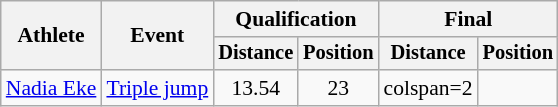<table class=wikitable style="font-size:90%">
<tr>
<th rowspan="2">Athlete</th>
<th rowspan="2">Event</th>
<th colspan="2">Qualification</th>
<th colspan="2">Final</th>
</tr>
<tr style="font-size:95%">
<th>Distance</th>
<th>Position</th>
<th>Distance</th>
<th>Position</th>
</tr>
<tr style=text-align:center>
<td style=text-align:left><a href='#'>Nadia Eke</a></td>
<td style=text-align:left><a href='#'>Triple jump</a></td>
<td>13.54</td>
<td>23</td>
<td>colspan=2 </td>
</tr>
</table>
